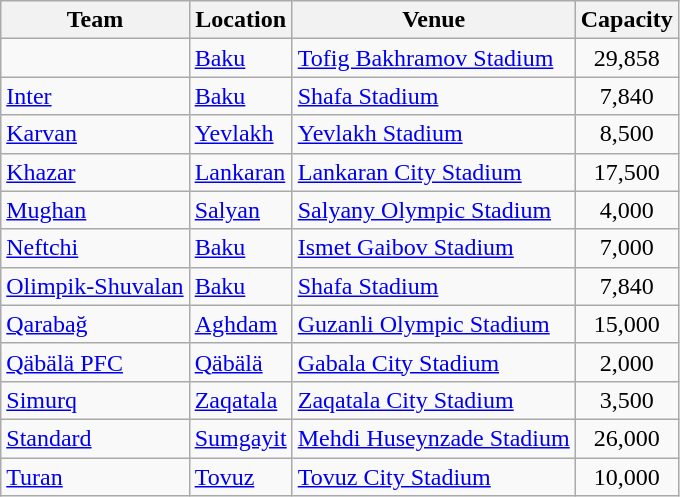<table class="wikitable sortable">
<tr>
<th>Team</th>
<th>Location</th>
<th>Venue</th>
<th>Capacity</th>
</tr>
<tr>
<td></td>
<td><a href='#'>Baku</a></td>
<td><a href='#'>Tofig Bakhramov Stadium</a></td>
<td style="text-align:center;">29,858</td>
</tr>
<tr>
<td><a href='#'>Inter</a></td>
<td><a href='#'>Baku</a></td>
<td><a href='#'>Shafa Stadium</a></td>
<td style="text-align:center;">7,840</td>
</tr>
<tr>
<td><a href='#'>Karvan</a></td>
<td><a href='#'>Yevlakh</a></td>
<td><a href='#'>Yevlakh Stadium</a></td>
<td style="text-align:center;">8,500</td>
</tr>
<tr>
<td><a href='#'>Khazar</a></td>
<td><a href='#'>Lankaran</a></td>
<td><a href='#'>Lankaran City Stadium</a></td>
<td style="text-align:center;">17,500</td>
</tr>
<tr>
<td><a href='#'>Mughan</a></td>
<td><a href='#'>Salyan</a></td>
<td><a href='#'>Salyany Olympic Stadium</a></td>
<td style="text-align:center;">4,000</td>
</tr>
<tr>
<td><a href='#'>Neftchi</a></td>
<td><a href='#'>Baku</a></td>
<td><a href='#'>Ismet Gaibov Stadium</a></td>
<td style="text-align:center;">7,000</td>
</tr>
<tr>
<td><a href='#'>Olimpik-Shuvalan</a></td>
<td><a href='#'>Baku</a></td>
<td><a href='#'>Shafa Stadium</a></td>
<td style="text-align:center;">7,840</td>
</tr>
<tr>
<td><a href='#'>Qarabağ</a></td>
<td><a href='#'>Aghdam</a></td>
<td><a href='#'>Guzanli Olympic Stadium</a></td>
<td style="text-align:center;">15,000</td>
</tr>
<tr>
<td><a href='#'>Qäbälä PFC</a></td>
<td><a href='#'>Qäbälä</a></td>
<td><a href='#'>Gabala City Stadium</a></td>
<td style="text-align:center;">2,000</td>
</tr>
<tr>
<td><a href='#'>Simurq</a></td>
<td><a href='#'>Zaqatala</a></td>
<td><a href='#'>Zaqatala City Stadium</a></td>
<td style="text-align:center;">3,500</td>
</tr>
<tr>
<td><a href='#'>Standard</a></td>
<td><a href='#'>Sumgayit</a></td>
<td><a href='#'>Mehdi Huseynzade Stadium</a></td>
<td style="text-align:center;">26,000</td>
</tr>
<tr>
<td><a href='#'>Turan</a></td>
<td><a href='#'>Tovuz</a></td>
<td><a href='#'>Tovuz City Stadium</a></td>
<td style="text-align:center;">10,000</td>
</tr>
</table>
